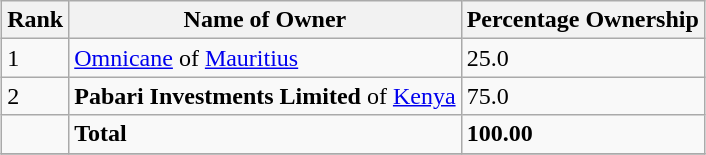<table class="wikitable sortable" style="margin: 0.5em auto">
<tr>
<th>Rank</th>
<th>Name of Owner</th>
<th>Percentage Ownership</th>
</tr>
<tr>
<td>1</td>
<td><a href='#'>Omnicane</a> of <a href='#'>Mauritius</a></td>
<td>25.0</td>
</tr>
<tr>
<td>2</td>
<td><strong>Pabari Investments Limited</strong> of <a href='#'>Kenya</a></td>
<td>75.0</td>
</tr>
<tr>
<td></td>
<td><strong>Total</strong></td>
<td><strong>100.00</strong></td>
</tr>
<tr>
</tr>
</table>
